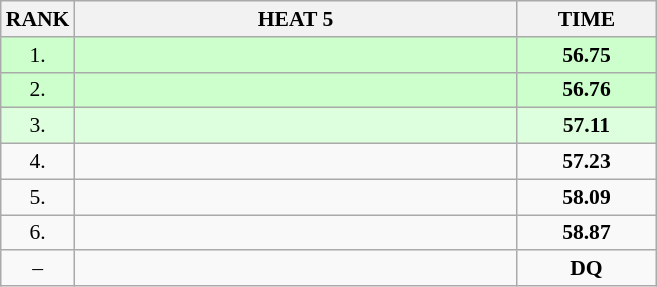<table class="wikitable" style="border-collapse: collapse; font-size: 90%;">
<tr>
<th>RANK</th>
<th style="width: 20em">HEAT 5</th>
<th style="width: 6em">TIME</th>
</tr>
<tr style="background:#ccffcc;">
<td align="center">1.</td>
<td></td>
<td align="center"><strong>56.75</strong></td>
</tr>
<tr style="background:#ccffcc;">
<td align="center">2.</td>
<td></td>
<td align="center"><strong>56.76</strong></td>
</tr>
<tr style="background:#ddffdd;">
<td align="center">3.</td>
<td></td>
<td align="center"><strong>57.11</strong></td>
</tr>
<tr>
<td align="center">4.</td>
<td></td>
<td align="center"><strong>57.23</strong></td>
</tr>
<tr>
<td align="center">5.</td>
<td></td>
<td align="center"><strong>58.09</strong></td>
</tr>
<tr>
<td align="center">6.</td>
<td></td>
<td align="center"><strong>58.87</strong></td>
</tr>
<tr>
<td align="center">–</td>
<td></td>
<td align="center"><strong>DQ</strong></td>
</tr>
</table>
